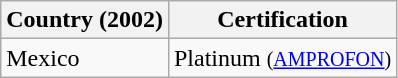<table class="wikitable sortable">
<tr>
<th>Country (2002)</th>
<th>Certification</th>
</tr>
<tr>
<td>Mexico</td>
<td style="text-align:center;">Platinum <small>(<a href='#'>AMPROFON</a>)</small></td>
</tr>
</table>
